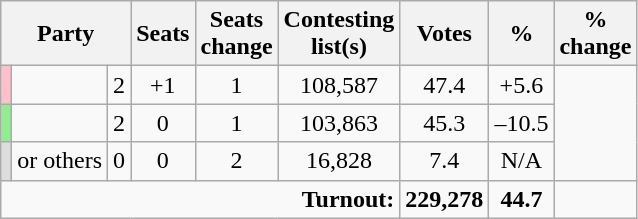<table class="wikitable">
<tr>
<th colspan="3" rowspan="1" align="center">Party</th>
<th align="center">Seats</th>
<th align="center">Seats<br>change</th>
<th align="center">Contesting<br>list(s)</th>
<th align="center">Votes</th>
<th align="center">%</th>
<th align="center">%<br>change</th>
</tr>
<tr>
<td bgcolor="Pink" rowspan="1"></td>
<td></td>
<td align="center">2</td>
<td align="center">+1</td>
<td align="center">1</td>
<td align="center">108,587</td>
<td align="center">47.4</td>
<td align="center">+5.6</td>
</tr>
<tr>
<td bgcolor="LightGreen" rowspan="1"></td>
<td></td>
<td align="center">2</td>
<td align="center">0</td>
<td align="center">1</td>
<td align="center">103,863</td>
<td align="center">45.3</td>
<td align="center">–10.5</td>
</tr>
<tr>
<td bgcolor="#DDDDDD"></td>
<td> or others</td>
<td align="center">0</td>
<td align="center">0</td>
<td align="center">2</td>
<td align="center">16,828</td>
<td align="center">7.4</td>
<td align="center">N/A</td>
</tr>
<tr>
<td colspan="6" rowspan="1" align="right"><strong>Turnout:</strong></td>
<td align="center"><strong>229,278</strong></td>
<td align="center"><strong>44.7</strong></td>
<td align="center"></td>
</tr>
</table>
